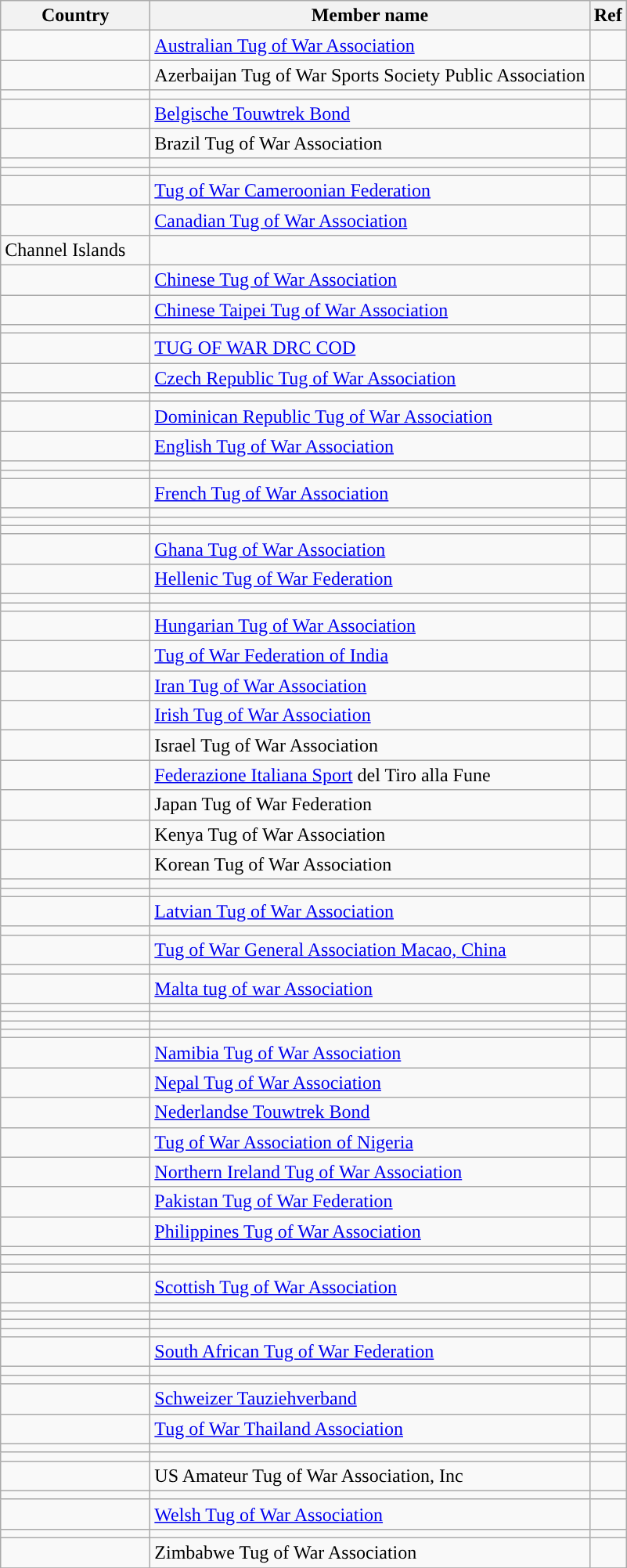<table class="wikitable sortable">
<tr>
<th width="120">Country</th>
<th align="center">Member name</th>
<th class="unsortable">Ref</th>
</tr>
<tr>
<td></td>
<td><a href='#'>Australian Tug of War Association</a></td>
<td></td>
</tr>
<tr>
<td></td>
<td>Azerbaijan Tug of War Sports Society Public Association</td>
<td></td>
</tr>
<tr>
<td></td>
<td></td>
<td></td>
</tr>
<tr>
<td></td>
<td><a href='#'>Belgische Touwtrek Bond</a></td>
<td></td>
</tr>
<tr>
<td></td>
<td>Brazil Tug of War Association</td>
<td></td>
</tr>
<tr>
<td></td>
<td></td>
<td></td>
</tr>
<tr>
<td></td>
<td></td>
<td></td>
</tr>
<tr>
<td></td>
<td><a href='#'>Tug of War Cameroonian Federation</a></td>
<td></td>
</tr>
<tr>
<td></td>
<td><a href='#'>Canadian Tug of War Association</a></td>
<td></td>
</tr>
<tr>
<td> Channel Islands</td>
<td></td>
<td></td>
</tr>
<tr>
<td></td>
<td><a href='#'>Chinese Tug of War Association</a></td>
<td></td>
</tr>
<tr>
<td></td>
<td><a href='#'>Chinese Taipei Tug of War Association</a></td>
<td></td>
</tr>
<tr>
<td></td>
<td></td>
<td></td>
</tr>
<tr>
<td></td>
<td><a href='#'>TUG OF WAR DRC COD</a></td>
<td></td>
</tr>
<tr>
<td></td>
<td><a href='#'>Czech Republic Tug of War Association</a></td>
<td></td>
</tr>
<tr>
<td></td>
<td></td>
<td></td>
</tr>
<tr>
<td></td>
<td><a href='#'>Dominican Republic Tug of War Association</a></td>
<td></td>
</tr>
<tr>
<td></td>
<td><a href='#'>English Tug of War Association</a></td>
<td></td>
</tr>
<tr>
<td></td>
<td></td>
<td></td>
</tr>
<tr>
<td></td>
<td></td>
<td></td>
</tr>
<tr>
<td></td>
<td><a href='#'>French Tug of War Association</a></td>
<td></td>
</tr>
<tr>
<td></td>
<td></td>
<td></td>
</tr>
<tr>
<td></td>
<td></td>
<td></td>
</tr>
<tr>
<td></td>
<td></td>
<td></td>
</tr>
<tr>
<td></td>
<td><a href='#'>Ghana Tug of War Association</a></td>
<td></td>
</tr>
<tr>
<td></td>
<td><a href='#'>Hellenic Tug of War Federation</a></td>
<td></td>
</tr>
<tr>
<td></td>
<td></td>
<td></td>
</tr>
<tr>
<td></td>
<td></td>
<td></td>
</tr>
<tr>
<td></td>
<td><a href='#'>Hungarian Tug of War Association</a></td>
<td></td>
</tr>
<tr>
<td></td>
<td><a href='#'>Tug of War Federation of India</a></td>
<td></td>
</tr>
<tr>
<td></td>
<td><a href='#'>Iran Tug of War Association</a></td>
<td></td>
</tr>
<tr>
<td></td>
<td><a href='#'>Irish Tug of War Association</a></td>
<td></td>
</tr>
<tr>
<td></td>
<td>Israel Tug of War Association</td>
<td></td>
</tr>
<tr>
<td></td>
<td><a href='#'>Federazione Italiana Sport</a> del Tiro alla Fune</td>
<td></td>
</tr>
<tr>
<td></td>
<td>Japan Tug of War Federation</td>
<td></td>
</tr>
<tr>
<td></td>
<td>Kenya Tug of War Association</td>
<td></td>
</tr>
<tr>
<td></td>
<td>Korean Tug of War Association</td>
<td></td>
</tr>
<tr>
<td></td>
<td></td>
<td></td>
</tr>
<tr>
<td></td>
<td></td>
<td></td>
</tr>
<tr>
<td></td>
<td><a href='#'>Latvian Tug of War Association</a></td>
<td></td>
</tr>
<tr>
<td></td>
<td></td>
<td></td>
</tr>
<tr>
<td></td>
<td><a href='#'>Tug of War General Association Macao, China</a></td>
<td></td>
</tr>
<tr>
<td></td>
<td></td>
<td></td>
</tr>
<tr>
<td></td>
<td><a href='#'>Malta tug of war Association</a></td>
<td></td>
</tr>
<tr>
<td></td>
<td></td>
<td></td>
</tr>
<tr>
<td></td>
<td></td>
<td></td>
</tr>
<tr>
<td></td>
<td></td>
<td></td>
</tr>
<tr>
<td></td>
<td></td>
<td></td>
</tr>
<tr>
<td></td>
<td><a href='#'>Namibia Tug of War Association</a></td>
<td></td>
</tr>
<tr>
<td></td>
<td><a href='#'>Nepal Tug of War Association</a></td>
<td></td>
</tr>
<tr>
<td></td>
<td><a href='#'>Nederlandse Touwtrek Bond</a></td>
<td></td>
</tr>
<tr>
<td></td>
<td><a href='#'>Tug of War Association of Nigeria</a></td>
<td></td>
</tr>
<tr>
<td></td>
<td><a href='#'>Northern Ireland Tug of War Association</a></td>
<td></td>
</tr>
<tr>
<td></td>
<td><a href='#'>Pakistan Tug of War Federation</a></td>
<td></td>
</tr>
<tr>
<td></td>
<td><a href='#'>Philippines Tug of War Association</a></td>
<td></td>
</tr>
<tr>
<td></td>
<td></td>
<td></td>
</tr>
<tr>
<td></td>
<td></td>
<td></td>
</tr>
<tr>
<td></td>
<td></td>
<td></td>
</tr>
<tr>
<td></td>
<td><a href='#'>Scottish Tug of War Association</a></td>
<td></td>
</tr>
<tr>
<td></td>
<td></td>
<td></td>
</tr>
<tr>
<td></td>
<td></td>
<td></td>
</tr>
<tr>
<td></td>
<td></td>
<td></td>
</tr>
<tr>
<td></td>
<td></td>
<td></td>
</tr>
<tr>
<td></td>
<td><a href='#'>South African Tug of War Federation</a></td>
<td></td>
</tr>
<tr>
<td></td>
<td></td>
<td></td>
</tr>
<tr>
<td></td>
<td></td>
<td></td>
</tr>
<tr>
<td></td>
<td><a href='#'>Schweizer Tauziehverband</a></td>
<td></td>
</tr>
<tr>
<td></td>
<td><a href='#'>Tug of War Thailand Association</a></td>
<td></td>
</tr>
<tr>
<td></td>
<td></td>
<td></td>
</tr>
<tr>
<td></td>
<td></td>
<td></td>
</tr>
<tr>
<td></td>
<td>US Amateur Tug of War Association, Inc</td>
<td></td>
</tr>
<tr>
<td></td>
<td></td>
<td></td>
</tr>
<tr>
<td></td>
<td><a href='#'>Welsh Tug of War Association</a></td>
<td></td>
</tr>
<tr>
<td></td>
<td></td>
<td></td>
</tr>
<tr>
<td></td>
<td>Zimbabwe Tug of War Association</td>
<td></td>
</tr>
<tr>
</tr>
</table>
